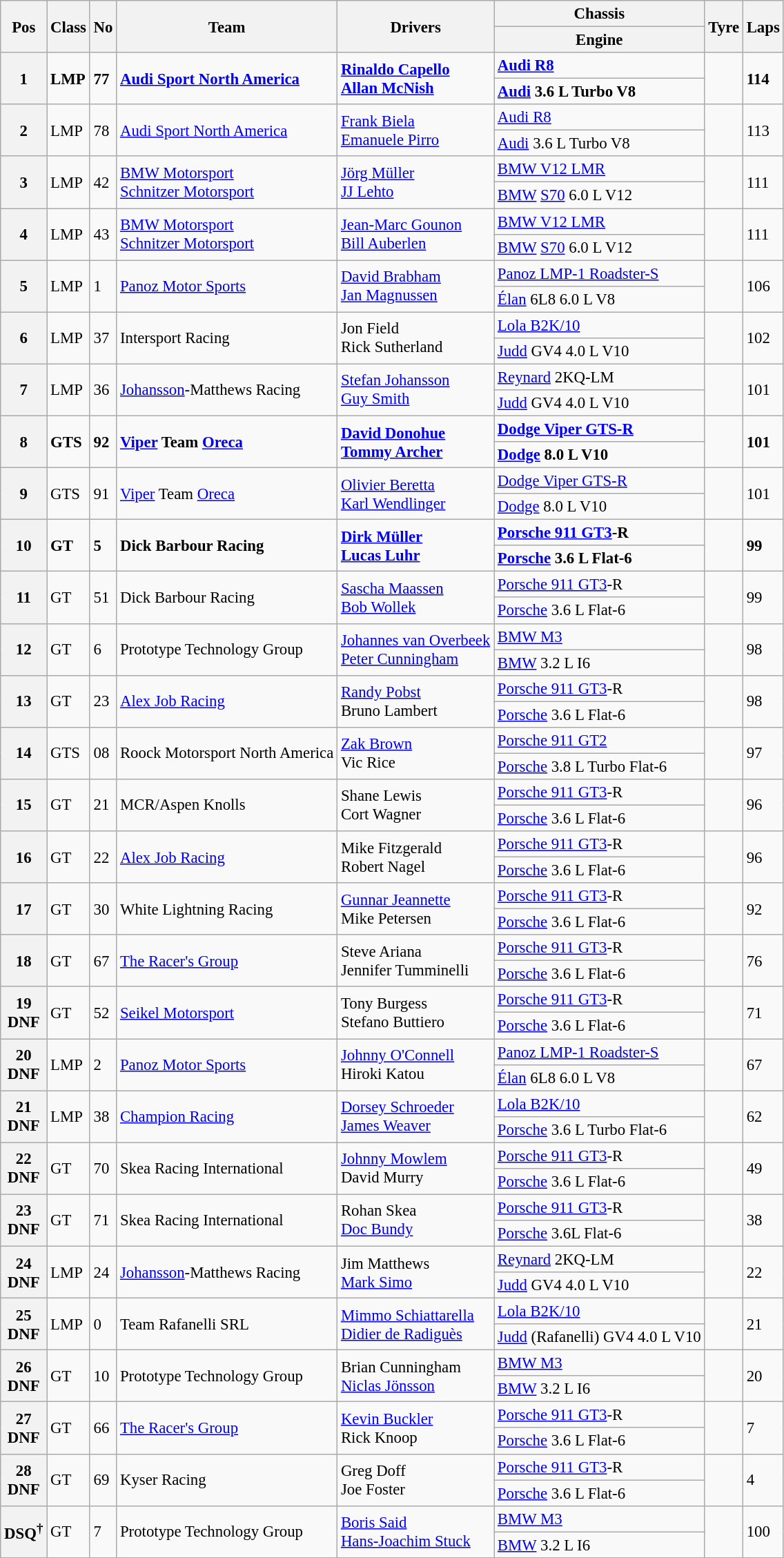<table class="wikitable" style="font-size: 95%;">
<tr>
<th rowspan=2>Pos</th>
<th rowspan=2>Class</th>
<th rowspan=2>No</th>
<th rowspan=2>Team</th>
<th rowspan=2>Drivers</th>
<th>Chassis</th>
<th rowspan=2>Tyre</th>
<th rowspan=2>Laps</th>
</tr>
<tr>
<th>Engine</th>
</tr>
<tr style="font-weight:bold">
<th rowspan=2>1</th>
<td rowspan=2>LMP</td>
<td rowspan=2>77</td>
<td rowspan=2> <a href='#'>Audi Sport North America</a></td>
<td rowspan=2> <a href='#'>Rinaldo Capello</a><br> <a href='#'>Allan McNish</a></td>
<td><a href='#'>Audi R8</a></td>
<td rowspan=2></td>
<td rowspan=2>114</td>
</tr>
<tr style="font-weight:bold">
<td><a href='#'>Audi</a> 3.6 L Turbo V8</td>
</tr>
<tr>
<th rowspan=2>2</th>
<td rowspan=2>LMP</td>
<td rowspan=2>78</td>
<td rowspan=2> <a href='#'>Audi Sport North America</a></td>
<td rowspan=2> <a href='#'>Frank Biela</a><br> <a href='#'>Emanuele Pirro</a></td>
<td><a href='#'>Audi R8</a></td>
<td rowspan=2></td>
<td rowspan=2>113</td>
</tr>
<tr>
<td><a href='#'>Audi</a> 3.6 L Turbo V8</td>
</tr>
<tr>
<th rowspan=2>3</th>
<td rowspan=2>LMP</td>
<td rowspan=2>42</td>
<td rowspan=2> <a href='#'>BMW Motorsport</a><br> <a href='#'>Schnitzer Motorsport</a></td>
<td rowspan=2> <a href='#'>Jörg Müller</a><br> <a href='#'>JJ Lehto</a></td>
<td><a href='#'>BMW V12 LMR</a></td>
<td rowspan=2></td>
<td rowspan=2>111</td>
</tr>
<tr>
<td><a href='#'>BMW</a> <a href='#'>S70</a> 6.0 L V12</td>
</tr>
<tr>
<th rowspan=2>4</th>
<td rowspan=2>LMP</td>
<td rowspan=2>43</td>
<td rowspan=2> <a href='#'>BMW Motorsport</a><br> <a href='#'>Schnitzer Motorsport</a></td>
<td rowspan=2> <a href='#'>Jean-Marc Gounon</a><br> <a href='#'>Bill Auberlen</a></td>
<td><a href='#'>BMW V12 LMR</a></td>
<td rowspan=2></td>
<td rowspan=2>111</td>
</tr>
<tr>
<td><a href='#'>BMW</a> <a href='#'>S70</a> 6.0 L V12</td>
</tr>
<tr>
<th rowspan=2>5</th>
<td rowspan=2>LMP</td>
<td rowspan=2>1</td>
<td rowspan=2> <a href='#'>Panoz Motor Sports</a></td>
<td rowspan=2> <a href='#'>David Brabham</a><br> <a href='#'>Jan Magnussen</a></td>
<td><a href='#'>Panoz LMP-1 Roadster-S</a></td>
<td rowspan=2></td>
<td rowspan=2>106</td>
</tr>
<tr>
<td><a href='#'>Élan</a> 6L8 6.0 L V8</td>
</tr>
<tr>
<th rowspan=2>6</th>
<td rowspan=2>LMP</td>
<td rowspan=2>37</td>
<td rowspan=2> Intersport Racing</td>
<td rowspan=2> Jon Field<br> Rick Sutherland</td>
<td><a href='#'>Lola B2K/10</a></td>
<td rowspan=2></td>
<td rowspan=2>102</td>
</tr>
<tr>
<td><a href='#'>Judd</a> GV4 4.0 L V10</td>
</tr>
<tr>
<th rowspan=2>7</th>
<td rowspan=2>LMP</td>
<td rowspan=2>36</td>
<td rowspan=2> <a href='#'>Johansson</a>-Matthews Racing</td>
<td rowspan=2> <a href='#'>Stefan Johansson</a><br> <a href='#'>Guy Smith</a></td>
<td><a href='#'>Reynard</a> 2KQ-LM</td>
<td rowspan=2></td>
<td rowspan=2>101</td>
</tr>
<tr>
<td><a href='#'>Judd</a> GV4 4.0 L V10</td>
</tr>
<tr style="font-weight:bold">
<th rowspan=2>8</th>
<td rowspan=2>GTS</td>
<td rowspan=2>92</td>
<td rowspan=2> <a href='#'>Viper</a> Team <a href='#'>Oreca</a></td>
<td rowspan=2> <a href='#'>David Donohue</a><br> <a href='#'>Tommy Archer</a></td>
<td><a href='#'>Dodge Viper GTS-R</a></td>
<td rowspan=2></td>
<td rowspan=2>101</td>
</tr>
<tr style="font-weight:bold">
<td><a href='#'>Dodge</a> 8.0 L V10</td>
</tr>
<tr>
<th rowspan=2>9</th>
<td rowspan=2>GTS</td>
<td rowspan=2>91</td>
<td rowspan=2> <a href='#'>Viper</a> Team <a href='#'>Oreca</a></td>
<td rowspan=2> <a href='#'>Olivier Beretta</a><br> <a href='#'>Karl Wendlinger</a></td>
<td><a href='#'>Dodge Viper GTS-R</a></td>
<td rowspan=2></td>
<td rowspan=2>101</td>
</tr>
<tr>
<td><a href='#'>Dodge</a> 8.0 L V10</td>
</tr>
<tr style="font-weight:bold">
<th rowspan=2>10</th>
<td rowspan=2>GT</td>
<td rowspan=2>5</td>
<td rowspan=2> Dick Barbour Racing</td>
<td rowspan=2> <a href='#'>Dirk Müller</a><br> <a href='#'>Lucas Luhr</a></td>
<td><a href='#'>Porsche 911 GT3</a>-R</td>
<td rowspan=2></td>
<td rowspan=2>99</td>
</tr>
<tr style="font-weight:bold">
<td><a href='#'>Porsche</a> 3.6 L Flat-6</td>
</tr>
<tr>
<th rowspan=2>11</th>
<td rowspan=2>GT</td>
<td rowspan=2>51</td>
<td rowspan=2> Dick Barbour Racing</td>
<td rowspan=2> <a href='#'>Sascha Maassen</a><br> <a href='#'>Bob Wollek</a></td>
<td><a href='#'>Porsche 911 GT3</a>-R</td>
<td rowspan=2></td>
<td rowspan=2>99</td>
</tr>
<tr>
<td><a href='#'>Porsche</a> 3.6 L Flat-6</td>
</tr>
<tr>
<th rowspan=2>12</th>
<td rowspan=2>GT</td>
<td rowspan=2>6</td>
<td rowspan=2> Prototype Technology Group</td>
<td rowspan=2> <a href='#'>Johannes van Overbeek</a><br> <a href='#'>Peter Cunningham</a></td>
<td><a href='#'>BMW M3</a></td>
<td rowspan=2></td>
<td rowspan=2>98</td>
</tr>
<tr>
<td><a href='#'>BMW</a> 3.2 L I6</td>
</tr>
<tr>
<th rowspan=2>13</th>
<td rowspan=2>GT</td>
<td rowspan=2>23</td>
<td rowspan=2> <a href='#'>Alex Job Racing</a></td>
<td rowspan=2> <a href='#'>Randy Pobst</a><br> Bruno Lambert</td>
<td><a href='#'>Porsche 911 GT3</a>-R</td>
<td rowspan=2></td>
<td rowspan=2>98</td>
</tr>
<tr>
<td><a href='#'>Porsche</a> 3.6 L Flat-6</td>
</tr>
<tr>
<th rowspan=2>14</th>
<td rowspan=2>GTS</td>
<td rowspan=2>08</td>
<td rowspan=2> Roock Motorsport North America</td>
<td rowspan=2> <a href='#'>Zak Brown</a><br> Vic Rice</td>
<td><a href='#'>Porsche 911 GT2</a></td>
<td rowspan=2></td>
<td rowspan=2>97</td>
</tr>
<tr>
<td><a href='#'>Porsche</a> 3.8 L Turbo Flat-6</td>
</tr>
<tr>
<th rowspan=2>15</th>
<td rowspan=2>GT</td>
<td rowspan=2>21</td>
<td rowspan=2> MCR/Aspen Knolls</td>
<td rowspan=2> Shane Lewis<br> Cort Wagner</td>
<td><a href='#'>Porsche 911 GT3</a>-R</td>
<td rowspan=2></td>
<td rowspan=2>96</td>
</tr>
<tr>
<td><a href='#'>Porsche</a> 3.6 L Flat-6</td>
</tr>
<tr>
<th rowspan=2>16</th>
<td rowspan=2>GT</td>
<td rowspan=2>22</td>
<td rowspan=2> <a href='#'>Alex Job Racing</a></td>
<td rowspan=2> Mike Fitzgerald<br> Robert Nagel</td>
<td><a href='#'>Porsche 911 GT3</a>-R</td>
<td rowspan=2></td>
<td rowspan=2>96</td>
</tr>
<tr>
<td><a href='#'>Porsche</a> 3.6 L Flat-6</td>
</tr>
<tr>
<th rowspan=2>17</th>
<td rowspan=2>GT</td>
<td rowspan=2>30</td>
<td rowspan=2> White Lightning Racing</td>
<td rowspan=2> <a href='#'>Gunnar Jeannette</a><br> Mike Petersen</td>
<td><a href='#'>Porsche 911 GT3</a>-R</td>
<td rowspan=2></td>
<td rowspan=2>92</td>
</tr>
<tr>
<td><a href='#'>Porsche</a> 3.6 L Flat-6</td>
</tr>
<tr>
<th rowspan=2>18</th>
<td rowspan=2>GT</td>
<td rowspan=2>67</td>
<td rowspan=2> <a href='#'>The Racer's Group</a></td>
<td rowspan=2> Steve Ariana<br> Jennifer Tumminelli</td>
<td><a href='#'>Porsche 911 GT3</a>-R</td>
<td rowspan=2></td>
<td rowspan=2>76</td>
</tr>
<tr>
<td><a href='#'>Porsche</a> 3.6 L Flat-6</td>
</tr>
<tr>
<th rowspan=2>19<br>DNF</th>
<td rowspan=2>GT</td>
<td rowspan=2>52</td>
<td rowspan=2> <a href='#'>Seikel Motorsport</a></td>
<td rowspan=2> Tony Burgess<br> Stefano Buttiero</td>
<td><a href='#'>Porsche 911 GT3</a>-R</td>
<td rowspan=2></td>
<td rowspan=2>71</td>
</tr>
<tr>
<td><a href='#'>Porsche</a> 3.6 L Flat-6</td>
</tr>
<tr>
<th rowspan=2>20<br>DNF</th>
<td rowspan=2>LMP</td>
<td rowspan=2>2</td>
<td rowspan=2> <a href='#'>Panoz Motor Sports</a></td>
<td rowspan=2> <a href='#'>Johnny O'Connell</a><br> Hiroki Katou</td>
<td><a href='#'>Panoz LMP-1 Roadster-S</a></td>
<td rowspan=2></td>
<td rowspan=2>67</td>
</tr>
<tr>
<td><a href='#'>Élan</a> 6L8 6.0 L V8</td>
</tr>
<tr>
<th rowspan=2>21<br>DNF</th>
<td rowspan=2>LMP</td>
<td rowspan=2>38</td>
<td rowspan=2> <a href='#'>Champion Racing</a></td>
<td rowspan=2> <a href='#'>Dorsey Schroeder</a><br> <a href='#'>James Weaver</a></td>
<td><a href='#'>Lola B2K/10</a></td>
<td rowspan=2></td>
<td rowspan=2>62</td>
</tr>
<tr>
<td><a href='#'>Porsche</a> 3.6 L Turbo Flat-6</td>
</tr>
<tr>
<th rowspan=2>22<br>DNF</th>
<td rowspan=2>GT</td>
<td rowspan=2>70</td>
<td rowspan=2> Skea Racing International</td>
<td rowspan=2> <a href='#'>Johnny Mowlem</a><br> David Murry</td>
<td><a href='#'>Porsche 911 GT3</a>-R</td>
<td rowspan=2></td>
<td rowspan=2>49</td>
</tr>
<tr>
<td><a href='#'>Porsche</a> 3.6 L Flat-6</td>
</tr>
<tr>
<th rowspan=2>23<br>DNF</th>
<td rowspan=2>GT</td>
<td rowspan=2>71</td>
<td rowspan=2> Skea Racing International</td>
<td rowspan=2> Rohan Skea<br> <a href='#'>Doc Bundy</a></td>
<td><a href='#'>Porsche 911 GT3</a>-R</td>
<td rowspan=2></td>
<td rowspan=2>38</td>
</tr>
<tr>
<td><a href='#'>Porsche</a> 3.6L Flat-6</td>
</tr>
<tr>
<th rowspan=2>24<br>DNF</th>
<td rowspan=2>LMP</td>
<td rowspan=2>24</td>
<td rowspan=2> <a href='#'>Johansson</a>-Matthews Racing</td>
<td rowspan=2> Jim Matthews<br> <a href='#'>Mark Simo</a></td>
<td><a href='#'>Reynard</a> 2KQ-LM</td>
<td rowspan=2></td>
<td rowspan=2>22</td>
</tr>
<tr>
<td><a href='#'>Judd</a> GV4 4.0 L V10</td>
</tr>
<tr>
<th rowspan=2>25<br>DNF</th>
<td rowspan=2>LMP</td>
<td rowspan=2>0</td>
<td rowspan=2> Team Rafanelli SRL</td>
<td rowspan=2> <a href='#'>Mimmo Schiattarella</a><br> <a href='#'>Didier de Radiguès</a></td>
<td><a href='#'>Lola B2K/10</a></td>
<td rowspan=2></td>
<td rowspan=2>21</td>
</tr>
<tr>
<td><a href='#'>Judd</a> (Rafanelli) GV4 4.0 L V10</td>
</tr>
<tr>
<th rowspan=2>26<br>DNF</th>
<td rowspan=2>GT</td>
<td rowspan=2>10</td>
<td rowspan=2> Prototype Technology Group</td>
<td rowspan=2> Brian Cunningham<br> <a href='#'>Niclas Jönsson</a></td>
<td><a href='#'>BMW M3</a></td>
<td rowspan=2></td>
<td rowspan=2>20</td>
</tr>
<tr>
<td><a href='#'>BMW</a> 3.2 L I6</td>
</tr>
<tr>
<th rowspan=2>27<br>DNF</th>
<td rowspan=2>GT</td>
<td rowspan=2>66</td>
<td rowspan=2> <a href='#'>The Racer's Group</a></td>
<td rowspan=2> <a href='#'>Kevin Buckler</a><br> Rick Knoop</td>
<td><a href='#'>Porsche 911 GT3</a>-R</td>
<td rowspan=2></td>
<td rowspan=2>7</td>
</tr>
<tr>
<td><a href='#'>Porsche</a> 3.6 L Flat-6</td>
</tr>
<tr>
<th rowspan=2>28<br>DNF</th>
<td rowspan=2>GT</td>
<td rowspan=2>69</td>
<td rowspan=2> Kyser Racing</td>
<td rowspan=2> Greg Doff<br> Joe Foster</td>
<td><a href='#'>Porsche 911 GT3</a>-R</td>
<td rowspan=2></td>
<td rowspan=2>4</td>
</tr>
<tr>
<td><a href='#'>Porsche</a> 3.6 L Flat-6</td>
</tr>
<tr>
<th rowspan=2>DSQ<sup>†</sup></th>
<td rowspan=2>GT</td>
<td rowspan=2>7</td>
<td rowspan=2> Prototype Technology Group</td>
<td rowspan=2> <a href='#'>Boris Said</a><br> <a href='#'>Hans-Joachim Stuck</a></td>
<td><a href='#'>BMW M3</a></td>
<td rowspan=2></td>
<td rowspan=2>100</td>
</tr>
<tr>
<td><a href='#'>BMW</a> 3.2 L I6</td>
</tr>
</table>
